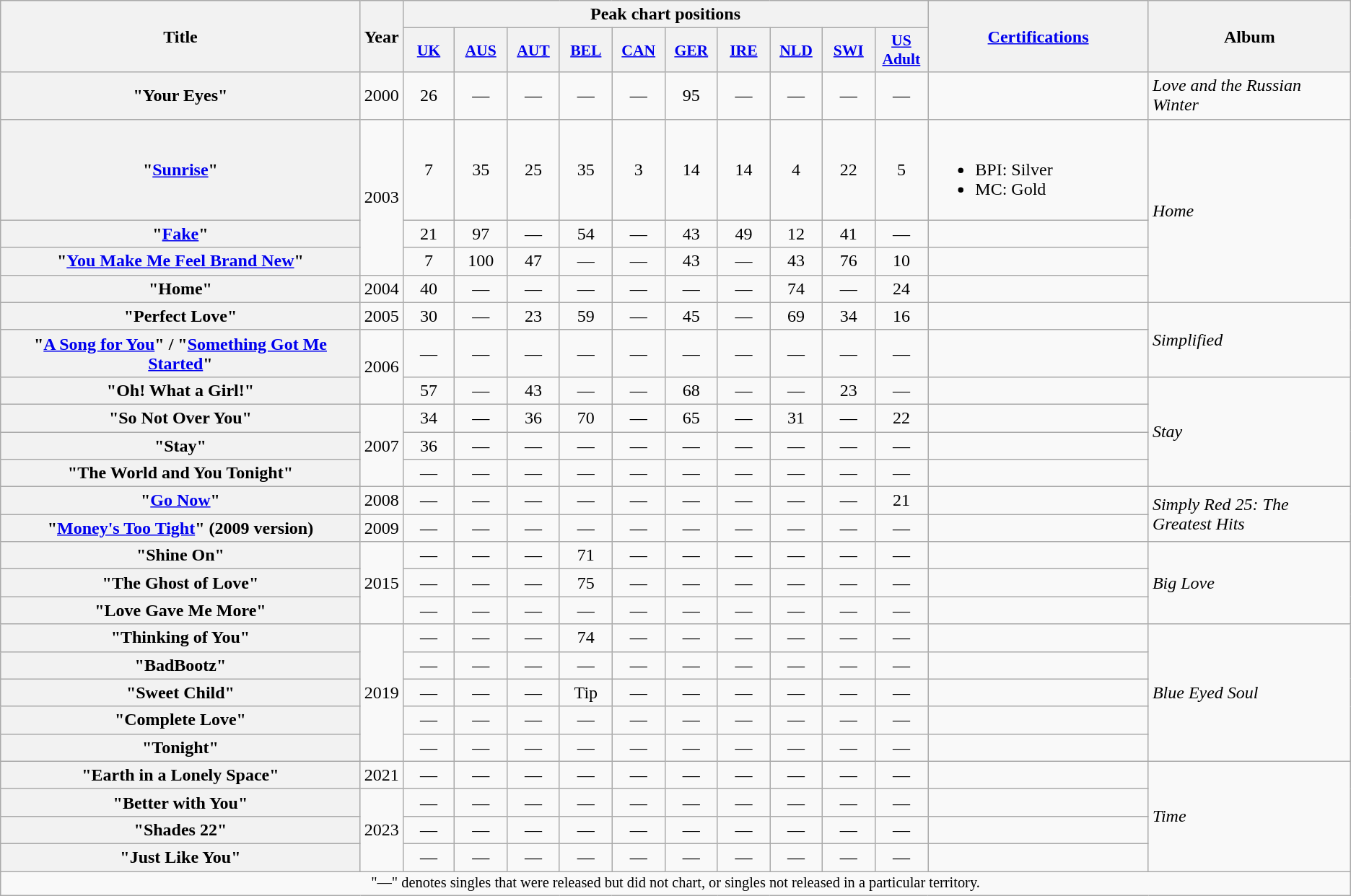<table class="wikitable plainrowheaders">
<tr>
<th rowspan="2" style="width:22em;">Title</th>
<th rowspan="2">Year</th>
<th colspan="10">Peak chart positions</th>
<th rowspan="2" style="width:13em;"><a href='#'>Certifications</a></th>
<th rowspan="2" style="width:12em;">Album</th>
</tr>
<tr>
<th style="width:3em;font-size:90%;"><a href='#'>UK</a><br></th>
<th style="width:3em;font-size:90%;"><a href='#'>AUS</a><br></th>
<th style="width:3em;font-size:90%;"><a href='#'>AUT</a><br></th>
<th style="width:3em;font-size:90%;"><a href='#'>BEL</a><br></th>
<th style="width:3em;font-size:90%;"><a href='#'>CAN</a><br></th>
<th style="width:3em;font-size:90%;"><a href='#'>GER</a><br></th>
<th style="width:3em;font-size:90%;"><a href='#'>IRE</a><br></th>
<th style="width:3em;font-size:90%;"><a href='#'>NLD</a><br></th>
<th style="width:3em;font-size:90%;"><a href='#'>SWI</a><br></th>
<th style="width:3em;font-size:90%;"><a href='#'>US<br>Adult</a><br></th>
</tr>
<tr>
<th scope="row">"Your Eyes"</th>
<td>2000</td>
<td align="center">26</td>
<td align="center">—</td>
<td align="center">—</td>
<td align="center">—</td>
<td align="center">—</td>
<td align="center">95</td>
<td align="center">—</td>
<td align="center">—</td>
<td align="center">—</td>
<td align="center">—</td>
<td></td>
<td align="left"><em>Love and the Russian Winter</em></td>
</tr>
<tr>
<th scope="row">"<a href='#'>Sunrise</a>"</th>
<td rowspan="3">2003</td>
<td align="center">7</td>
<td align="center">35</td>
<td align="center">25</td>
<td align="center">35</td>
<td align="center">3</td>
<td align="center">14</td>
<td align="center">14</td>
<td align="center">4</td>
<td align="center">22</td>
<td align="center">5</td>
<td><br><ul><li>BPI: Silver</li><li>MC: Gold</li></ul></td>
<td rowspan="4" align="left"><em>Home</em></td>
</tr>
<tr>
<th scope="row">"<a href='#'>Fake</a>"</th>
<td align="center">21</td>
<td align="center">97</td>
<td align="center">—</td>
<td align="center">54</td>
<td align="center">—</td>
<td align="center">43</td>
<td align="center">49</td>
<td align="center">12</td>
<td align="center">41</td>
<td align="center">—</td>
<td></td>
</tr>
<tr>
<th scope="row">"<a href='#'>You Make Me Feel Brand New</a>"</th>
<td align="center">7</td>
<td align="center">100</td>
<td align="center">47</td>
<td align="center">—</td>
<td align="center">—</td>
<td align="center">43</td>
<td align="center">—</td>
<td align="center">43</td>
<td align="center">76</td>
<td align="center">10</td>
<td></td>
</tr>
<tr>
<th scope="row">"Home"</th>
<td>2004</td>
<td align="center">40</td>
<td align="center">—</td>
<td align="center">—</td>
<td align="center">—</td>
<td align="center">—</td>
<td align="center">—</td>
<td align="center">—</td>
<td align="center">74</td>
<td align="center">—</td>
<td align="center">24</td>
<td></td>
</tr>
<tr>
<th scope="row">"Perfect Love"</th>
<td>2005</td>
<td align="center">30</td>
<td align="center">—</td>
<td align="center">23</td>
<td align="center">59</td>
<td align="center">—</td>
<td align="center">45</td>
<td align="center">—</td>
<td align="center">69</td>
<td align="center">34</td>
<td align="center">16</td>
<td></td>
<td rowspan="2" align="left"><em>Simplified</em></td>
</tr>
<tr>
<th scope="row">"<a href='#'>A Song for You</a>" / "<a href='#'>Something Got Me Started</a>"</th>
<td rowspan="2">2006</td>
<td align="center">—</td>
<td align="center">—</td>
<td align="center">—</td>
<td align="center">—</td>
<td align="center">—</td>
<td align="center">—</td>
<td align="center">—</td>
<td align="center">—</td>
<td align="center">—</td>
<td align="center">—</td>
<td></td>
</tr>
<tr>
<th scope="row">"Oh! What a Girl!"</th>
<td align="center">57</td>
<td align="center">—</td>
<td align="center">43</td>
<td align="center">—</td>
<td align="center">—</td>
<td align="center">68</td>
<td align="center">—</td>
<td align="center">—</td>
<td align="center">23</td>
<td align="center">—</td>
<td></td>
<td rowspan="4" align="left"><em>Stay</em></td>
</tr>
<tr>
<th scope="row">"So Not Over You"</th>
<td rowspan="3">2007</td>
<td align="center">34</td>
<td align="center">—</td>
<td align="center">36</td>
<td align="center">70</td>
<td align="center">—</td>
<td align="center">65</td>
<td align="center">—</td>
<td align="center">31</td>
<td align="center">—</td>
<td align="center">22</td>
<td></td>
</tr>
<tr>
<th scope="row">"Stay"</th>
<td align="center">36</td>
<td align="center">—</td>
<td align="center">—</td>
<td align="center">—</td>
<td align="center">—</td>
<td align="center">—</td>
<td align="center">—</td>
<td align="center">—</td>
<td align="center">—</td>
<td align="center">—</td>
<td></td>
</tr>
<tr>
<th scope="row">"The World and You Tonight"</th>
<td align="center">—</td>
<td align="center">—</td>
<td align="center">—</td>
<td align="center">—</td>
<td align="center">—</td>
<td align="center">—</td>
<td align="center">—</td>
<td align="center">—</td>
<td align="center">—</td>
<td align="center">—</td>
<td></td>
</tr>
<tr>
<th scope="row">"<a href='#'>Go Now</a>"</th>
<td>2008</td>
<td align="center">—</td>
<td align="center">—</td>
<td align="center">—</td>
<td align="center">—</td>
<td align="center">—</td>
<td align="center">—</td>
<td align="center">—</td>
<td align="center">—</td>
<td align="center">—</td>
<td align="center">21</td>
<td></td>
<td rowspan="2" align="left"><em>Simply Red 25: The Greatest Hits</em></td>
</tr>
<tr>
<th scope="row">"<a href='#'>Money's Too Tight</a>" (2009 version)</th>
<td>2009</td>
<td align="center">—</td>
<td align="center">—</td>
<td align="center">—</td>
<td align="center">—</td>
<td align="center">—</td>
<td align="center">—</td>
<td align="center">—</td>
<td align="center">—</td>
<td align="center">—</td>
<td align="center">—</td>
<td></td>
</tr>
<tr>
<th scope="row">"Shine On"</th>
<td rowspan="3">2015</td>
<td align="center">—</td>
<td align="center">—</td>
<td align="center">—</td>
<td align="center">71</td>
<td align="center">—</td>
<td align="center">—</td>
<td align="center">—</td>
<td align="center">—</td>
<td align="center">—</td>
<td align="center">—</td>
<td></td>
<td rowspan="3" align="left"><em>Big Love</em></td>
</tr>
<tr>
<th scope="row">"The Ghost of Love"</th>
<td align="center">—</td>
<td align="center">—</td>
<td align="center">—</td>
<td align="center">75</td>
<td align="center">—</td>
<td align="center">—</td>
<td align="center">—</td>
<td align="center">—</td>
<td align="center">—</td>
<td align="center">—</td>
<td></td>
</tr>
<tr>
<th scope="row">"Love Gave Me More"</th>
<td align="center">—</td>
<td align="center">—</td>
<td align="center">—</td>
<td align="center">—</td>
<td align="center">—</td>
<td align="center">—</td>
<td align="center">—</td>
<td align="center">—</td>
<td align="center">—</td>
<td align="center">—</td>
<td></td>
</tr>
<tr>
<th scope="row">"Thinking of You"</th>
<td rowspan="5">2019</td>
<td align="center">—</td>
<td align="center">—</td>
<td align="center">—</td>
<td align="center">74</td>
<td align="center">—</td>
<td align="center">—</td>
<td align="center">—</td>
<td align="center">—</td>
<td align="center">—</td>
<td align="center">—</td>
<td></td>
<td rowspan="5" align="left"><em>Blue Eyed Soul</em></td>
</tr>
<tr>
<th scope="row">"BadBootz"</th>
<td align="center">—</td>
<td align="center">—</td>
<td align="center">—</td>
<td align="center">—</td>
<td align="center">—</td>
<td align="center">—</td>
<td align="center">—</td>
<td align="center">—</td>
<td align="center">—</td>
<td align="center">—</td>
<td></td>
</tr>
<tr>
<th scope="row">"Sweet Child"</th>
<td align="center">—</td>
<td align="center">—</td>
<td align="center">—</td>
<td align="center">Tip</td>
<td align="center">—</td>
<td align="center">—</td>
<td align="center">—</td>
<td align="center">—</td>
<td align="center">—</td>
<td align="center">—</td>
<td></td>
</tr>
<tr>
<th scope="row">"Complete Love"</th>
<td align="center">—</td>
<td align="center">—</td>
<td align="center">—</td>
<td align="center">—</td>
<td align="center">—</td>
<td align="center">—</td>
<td align="center">—</td>
<td align="center">—</td>
<td align="center">—</td>
<td align="center">—</td>
<td></td>
</tr>
<tr>
<th scope="row">"Tonight"</th>
<td align="center">—</td>
<td align="center">—</td>
<td align="center">—</td>
<td align="center">—</td>
<td align="center">—</td>
<td align="center">—</td>
<td align="center">—</td>
<td align="center">—</td>
<td align="center">—</td>
<td align="center">—</td>
<td></td>
</tr>
<tr>
<th scope="row">"Earth in a Lonely Space"</th>
<td>2021</td>
<td align="center">—</td>
<td align="center">—</td>
<td align="center">—</td>
<td align="center">—</td>
<td align="center">—</td>
<td align="center">—</td>
<td align="center">—</td>
<td align="center">—</td>
<td align="center">—</td>
<td align="center">—</td>
<td></td>
<td rowspan="4" align="left"><em>Time</em></td>
</tr>
<tr>
<th scope="row">"Better with You"</th>
<td rowspan="3">2023</td>
<td align="center">—</td>
<td align="center">—</td>
<td align="center">—</td>
<td align="center">—</td>
<td align="center">—</td>
<td align="center">—</td>
<td align="center">—</td>
<td align="center">—</td>
<td align="center">—</td>
<td align="center">—</td>
<td></td>
</tr>
<tr>
<th scope="row">"Shades 22"</th>
<td align="center">—</td>
<td align="center">—</td>
<td align="center">—</td>
<td align="center">—</td>
<td align="center">—</td>
<td align="center">—</td>
<td align="center">—</td>
<td align="center">—</td>
<td align="center">—</td>
<td align="center">—</td>
<td></td>
</tr>
<tr>
<th scope="row">"Just Like You"</th>
<td align="center">—</td>
<td align="center">—</td>
<td align="center">—</td>
<td align="center">—</td>
<td align="center">—</td>
<td align="center">—</td>
<td align="center">—</td>
<td align="center">—</td>
<td align="center">—</td>
<td align="center">—</td>
<td></td>
</tr>
<tr>
<td colspan="30" style="text-align:center; font-size:85%;">"—" denotes singles that were released but did not chart, or singles not released in a particular territory.</td>
</tr>
</table>
